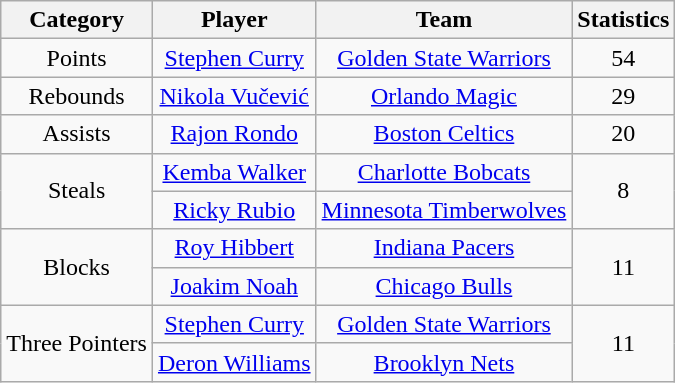<table class ="wikitable" style="text-align:center">
<tr>
<th>Category</th>
<th>Player</th>
<th>Team</th>
<th>Statistics</th>
</tr>
<tr>
<td>Points</td>
<td><a href='#'>Stephen Curry</a></td>
<td><a href='#'>Golden State Warriors</a></td>
<td>54</td>
</tr>
<tr>
<td>Rebounds</td>
<td><a href='#'>Nikola Vučević</a></td>
<td><a href='#'>Orlando Magic</a></td>
<td>29</td>
</tr>
<tr>
<td>Assists</td>
<td><a href='#'>Rajon Rondo</a></td>
<td><a href='#'>Boston Celtics</a></td>
<td>20</td>
</tr>
<tr>
<td rowspan=2>Steals</td>
<td><a href='#'>Kemba Walker</a></td>
<td><a href='#'>Charlotte Bobcats</a></td>
<td rowspan=2>8</td>
</tr>
<tr>
<td><a href='#'>Ricky Rubio</a></td>
<td><a href='#'>Minnesota Timberwolves</a></td>
</tr>
<tr>
<td rowspan=2>Blocks</td>
<td><a href='#'>Roy Hibbert</a></td>
<td><a href='#'>Indiana Pacers</a></td>
<td rowspan=2>11</td>
</tr>
<tr>
<td><a href='#'>Joakim Noah</a></td>
<td><a href='#'>Chicago Bulls</a></td>
</tr>
<tr>
<td rowspan=2>Three Pointers</td>
<td><a href='#'>Stephen Curry</a></td>
<td><a href='#'>Golden State Warriors</a></td>
<td rowspan=2>11</td>
</tr>
<tr>
<td><a href='#'>Deron Williams</a></td>
<td><a href='#'>Brooklyn Nets</a></td>
</tr>
</table>
